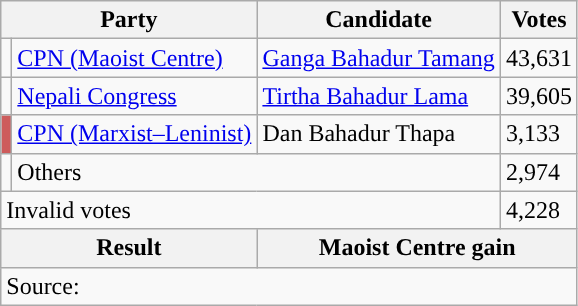<table class="wikitable">
<tr>
<th colspan="2">Party</th>
<th>Candidate</th>
<th>Votes</th>
</tr>
<tr>
<td style="background-color:"></td>
<td><a href='#'>CPN (Maoist Centre)</a></td>
<td><a href='#'>Ganga Bahadur Tamang</a></td>
<td>43,631</td>
</tr>
<tr>
<td style="background-color:"></td>
<td><a href='#'>Nepali Congress</a></td>
<td><a href='#'>Tirtha Bahadur Lama</a></td>
<td>39,605</td>
</tr>
<tr>
<td style="background-color:indianred"></td>
<td><a href='#'>CPN (Marxist–Leninist)</a></td>
<td>Dan Bahadur Thapa</td>
<td>3,133</td>
</tr>
<tr>
<td></td>
<td colspan="2">Others</td>
<td>2,974</td>
</tr>
<tr>
<td colspan="3">Invalid votes</td>
<td>4,228</td>
</tr>
<tr>
<th colspan="2">Result</th>
<th colspan="2">Maoist Centre gain</th>
</tr>
<tr>
<td colspan="4">Source: </td>
</tr>
</table>
